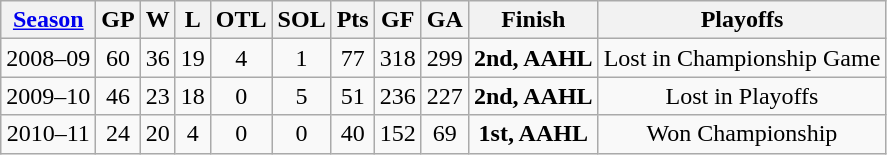<table class="wikitable" style="text-align:center">
<tr>
<th><a href='#'>Season</a></th>
<th>GP</th>
<th>W</th>
<th>L</th>
<th>OTL</th>
<th>SOL</th>
<th>Pts</th>
<th>GF</th>
<th>GA</th>
<th>Finish</th>
<th>Playoffs</th>
</tr>
<tr>
<td>2008–09</td>
<td>60</td>
<td>36</td>
<td>19</td>
<td>4</td>
<td>1</td>
<td>77</td>
<td>318</td>
<td>299</td>
<td><strong>2nd, AAHL</strong></td>
<td>Lost in Championship Game</td>
</tr>
<tr>
<td>2009–10</td>
<td>46</td>
<td>23</td>
<td>18</td>
<td>0</td>
<td>5</td>
<td>51</td>
<td>236</td>
<td>227</td>
<td><strong>2nd, AAHL</strong></td>
<td>Lost in Playoffs</td>
</tr>
<tr>
<td>2010–11</td>
<td>24</td>
<td>20</td>
<td>4</td>
<td>0</td>
<td>0</td>
<td>40</td>
<td>152</td>
<td>69</td>
<td><strong>1st, AAHL</strong></td>
<td>Won Championship</td>
</tr>
</table>
